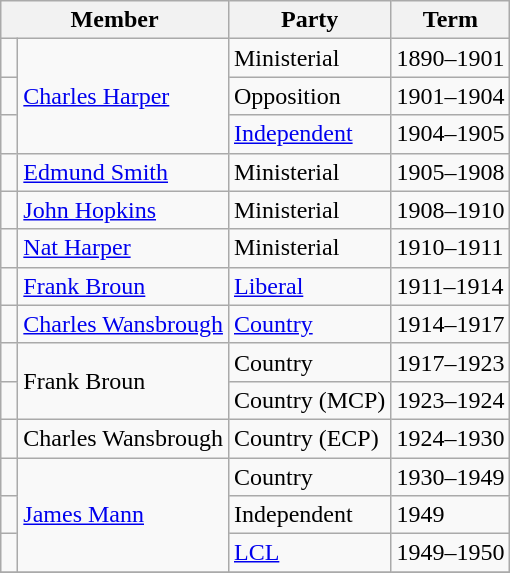<table class="wikitable">
<tr>
<th colspan="2">Member</th>
<th>Party</th>
<th>Term</th>
</tr>
<tr>
<td> </td>
<td rowspan="3"><a href='#'>Charles Harper</a></td>
<td>Ministerial</td>
<td>1890–1901</td>
</tr>
<tr>
<td> </td>
<td>Opposition</td>
<td>1901–1904</td>
</tr>
<tr>
<td> </td>
<td><a href='#'>Independent</a></td>
<td>1904–1905</td>
</tr>
<tr>
<td> </td>
<td><a href='#'>Edmund Smith</a></td>
<td>Ministerial</td>
<td>1905–1908</td>
</tr>
<tr>
<td> </td>
<td><a href='#'>John Hopkins</a></td>
<td>Ministerial</td>
<td>1908–1910</td>
</tr>
<tr>
<td> </td>
<td><a href='#'>Nat Harper</a></td>
<td>Ministerial</td>
<td>1910–1911</td>
</tr>
<tr>
<td> </td>
<td><a href='#'>Frank Broun</a></td>
<td><a href='#'>Liberal</a></td>
<td>1911–1914</td>
</tr>
<tr>
<td> </td>
<td><a href='#'>Charles Wansbrough</a></td>
<td><a href='#'>Country</a></td>
<td>1914–1917</td>
</tr>
<tr>
<td> </td>
<td rowspan="2">Frank Broun</td>
<td>Country</td>
<td>1917–1923</td>
</tr>
<tr>
<td> </td>
<td>Country (MCP)</td>
<td>1923–1924</td>
</tr>
<tr>
<td> </td>
<td>Charles Wansbrough</td>
<td>Country (ECP)</td>
<td>1924–1930</td>
</tr>
<tr>
<td> </td>
<td rowspan="3"><a href='#'>James Mann</a></td>
<td>Country</td>
<td>1930–1949</td>
</tr>
<tr>
<td> </td>
<td>Independent</td>
<td>1949</td>
</tr>
<tr>
<td> </td>
<td><a href='#'>LCL</a></td>
<td>1949–1950</td>
</tr>
<tr>
</tr>
</table>
